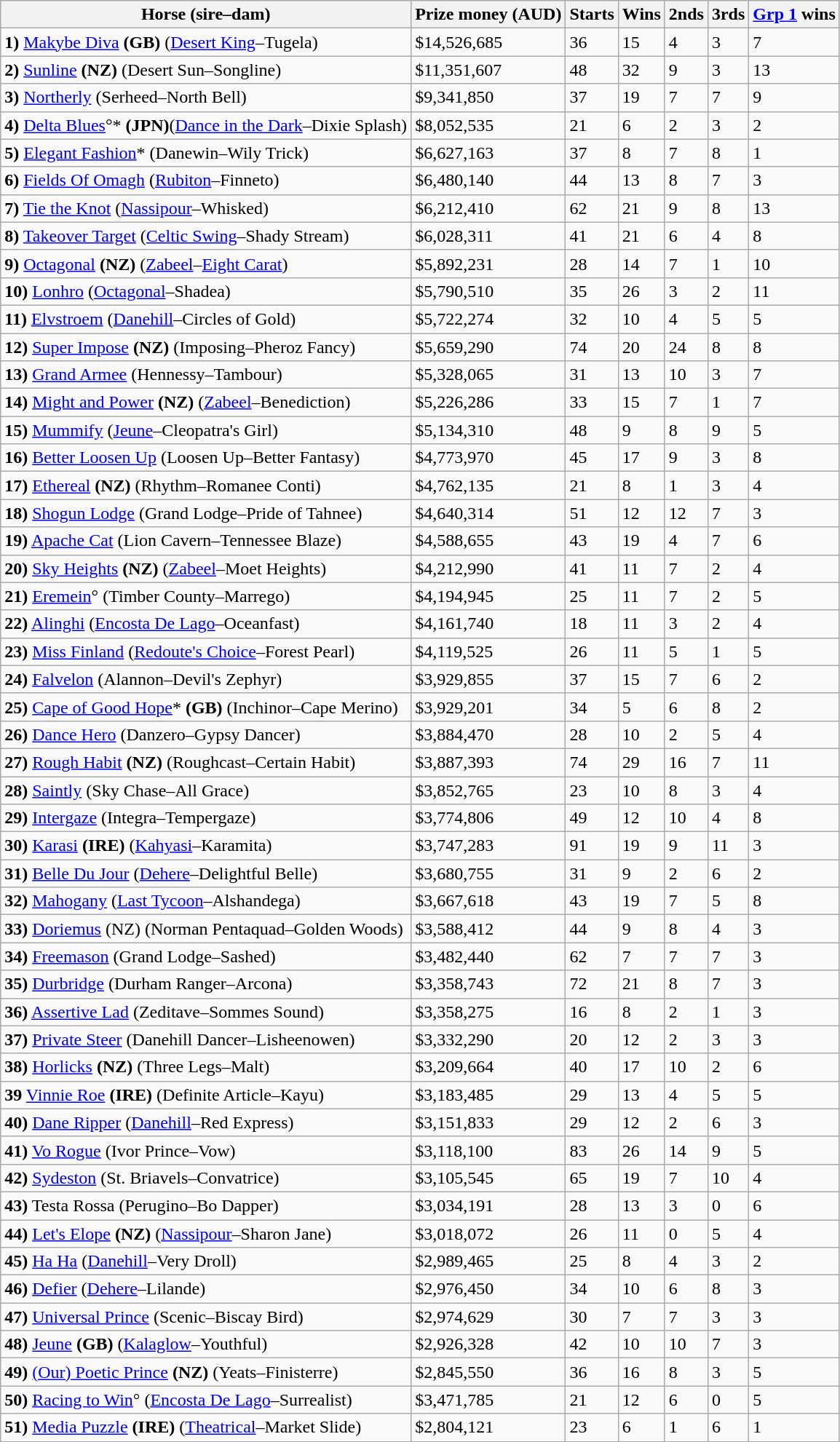<table class="wikitable">
<tr>
<th>Horse (sire–dam)</th>
<th>Prize money (AUD)</th>
<th>Starts</th>
<th>Wins</th>
<th>2nds</th>
<th>3rds</th>
<th><a href='#'>Grp 1</a> wins</th>
</tr>
<tr>
<td><strong>1)</strong> <a href='#'>Makybe Diva</a> <strong>(GB)</strong> (<a href='#'>Desert King</a>–Tugela)</td>
<td>$14,526,685</td>
<td>36</td>
<td>15</td>
<td>4</td>
<td>3</td>
<td>7</td>
</tr>
<tr>
<td><strong>2)</strong> <a href='#'>Sunline</a> <strong>(NZ)</strong> (Desert Sun–Songline)</td>
<td>$11,351,607</td>
<td>48</td>
<td>32</td>
<td>9</td>
<td>3</td>
<td>13</td>
</tr>
<tr>
<td><strong>3)</strong> <a href='#'>Northerly</a> (Serheed–North Bell)</td>
<td>$9,341,850</td>
<td>37</td>
<td>19</td>
<td>7</td>
<td>7</td>
<td>9</td>
</tr>
<tr>
<td><strong>4)</strong> <a href='#'>Delta Blues</a>°* <strong>(JPN)</strong>(<a href='#'>Dance in the Dark</a>–Dixie Splash)</td>
<td>$8,052,535</td>
<td>21</td>
<td>6</td>
<td>2</td>
<td>3</td>
<td>2</td>
</tr>
<tr>
<td><strong>5)</strong> <a href='#'>Elegant Fashion</a>* (Danewin–Wily Trick)</td>
<td>$6,627,163</td>
<td>37</td>
<td>8</td>
<td>7</td>
<td>8</td>
<td>1</td>
</tr>
<tr>
<td><strong>6)</strong> <a href='#'>Fields Of Omagh</a> (<a href='#'>Rubiton</a>–Finneto)</td>
<td>$6,480,140</td>
<td>44</td>
<td>13</td>
<td>8</td>
<td>7</td>
<td>3</td>
</tr>
<tr>
<td><strong>7)</strong> <a href='#'>Tie the Knot</a> (<a href='#'>Nassipour</a>–Whisked)</td>
<td>$6,212,410</td>
<td>62</td>
<td>21</td>
<td>9</td>
<td>8</td>
<td>13</td>
</tr>
<tr>
<td><strong>8)</strong> <a href='#'>Takeover Target</a> (<a href='#'>Celtic Swing</a>–Shady Stream)</td>
<td>$6,028,311</td>
<td>41</td>
<td>21</td>
<td>6</td>
<td>4</td>
<td>8</td>
</tr>
<tr>
<td><strong>9)</strong> <a href='#'>Octagonal</a> <strong>(NZ)</strong> (<a href='#'>Zabeel</a>–<a href='#'>Eight Carat</a>)</td>
<td>$5,892,231</td>
<td>28</td>
<td>14</td>
<td>7</td>
<td>1</td>
<td>10</td>
</tr>
<tr>
<td><strong>10)</strong> <a href='#'>Lonhro</a> (<a href='#'>Octagonal</a>–Shadea)</td>
<td>$5,790,510</td>
<td>35</td>
<td>26</td>
<td>3</td>
<td>2</td>
<td>11</td>
</tr>
<tr>
<td><strong>11)</strong> <a href='#'>Elvstroem</a> (<a href='#'>Danehill</a>–Circles of Gold)</td>
<td>$5,722,274</td>
<td>32</td>
<td>10</td>
<td>4</td>
<td>5</td>
<td>5</td>
</tr>
<tr>
<td><strong>12)</strong> <a href='#'>Super Impose</a> <strong>(NZ)</strong> (Imposing–Pheroz Fancy)</td>
<td>$5,659,290</td>
<td>74</td>
<td>20</td>
<td>24</td>
<td>8</td>
<td>8</td>
</tr>
<tr>
<td><strong>13)</strong> <a href='#'>Grand Armee</a> (Hennessy–Tambour)</td>
<td>$5,328,065</td>
<td>31</td>
<td>13</td>
<td>10</td>
<td>3</td>
<td>7</td>
</tr>
<tr>
<td><strong>14)</strong> <a href='#'>Might and Power</a> <strong>(NZ)</strong> (<a href='#'>Zabeel</a>–Benediction)</td>
<td>$5,226,286</td>
<td>33</td>
<td>15</td>
<td>7</td>
<td>1</td>
<td>7</td>
</tr>
<tr>
<td><strong>15)</strong> <a href='#'>Mummify</a> (<a href='#'>Jeune</a>–Cleopatra's Girl)</td>
<td>$5,134,310</td>
<td>48</td>
<td>9</td>
<td>8</td>
<td>9</td>
<td>5</td>
</tr>
<tr>
<td><strong>16)</strong> <a href='#'>Better Loosen Up</a> (Loosen Up–Better Fantasy)</td>
<td>$4,773,970</td>
<td>45</td>
<td>17</td>
<td>9</td>
<td>3</td>
<td>8</td>
</tr>
<tr>
<td><strong>17)</strong> <a href='#'>Ethereal</a> <strong>(NZ)</strong> (Rhythm–Romanee Conti)</td>
<td>$4,762,135</td>
<td>21</td>
<td>8</td>
<td>1</td>
<td>3</td>
<td>4</td>
</tr>
<tr>
<td><strong>18)</strong> <a href='#'>Shogun Lodge</a> (Grand Lodge–Pride of Tahnee)</td>
<td>$4,640,314</td>
<td>51</td>
<td>12</td>
<td>12</td>
<td>7</td>
<td>3</td>
</tr>
<tr>
<td><strong>19)</strong> <a href='#'>Apache Cat</a> (Lion Cavern–Tennessee Blaze)</td>
<td>$4,588,655</td>
<td>43</td>
<td>19</td>
<td>4</td>
<td>7</td>
<td>6</td>
</tr>
<tr>
<td><strong>20)</strong> <a href='#'>Sky Heights</a> <strong>(NZ)</strong> (<a href='#'>Zabeel</a>–Moet Heights)</td>
<td>$4,212,990</td>
<td>41</td>
<td>11</td>
<td>7</td>
<td>2</td>
<td>4</td>
</tr>
<tr>
<td><strong>21)</strong> <a href='#'>Eremein</a>° (Timber County–Marrego)</td>
<td>$4,194,945</td>
<td>25</td>
<td>11</td>
<td>7</td>
<td>2</td>
<td>5</td>
</tr>
<tr>
<td><strong>22)</strong> <a href='#'>Alinghi</a> (<a href='#'>Encosta De Lago</a>–Oceanfast)</td>
<td>$4,161,740</td>
<td>18</td>
<td>11</td>
<td>3</td>
<td>2</td>
<td>4</td>
</tr>
<tr>
<td><strong>23)</strong> <a href='#'>Miss Finland</a> (<a href='#'>Redoute's Choice</a>–Forest Pearl)</td>
<td>$4,119,525</td>
<td>26</td>
<td>11</td>
<td>5</td>
<td>1</td>
<td>5</td>
</tr>
<tr>
<td><strong>24)</strong> <a href='#'>Falvelon</a> (Alannon–Devil's Zephyr)</td>
<td>$3,929,855</td>
<td>37</td>
<td>15</td>
<td>7</td>
<td>6</td>
<td>2</td>
</tr>
<tr>
<td><strong>25)</strong> <a href='#'>Cape of Good Hope</a>* <strong>(GB)</strong> (Inchinor–Cape Merino)</td>
<td>$3,929,201</td>
<td>34</td>
<td>5</td>
<td>6</td>
<td>8</td>
<td>2</td>
</tr>
<tr>
<td><strong>26)</strong> <a href='#'>Dance Hero</a> (Danzero–Gypsy Dancer)</td>
<td>$3,884,470</td>
<td>28</td>
<td>10</td>
<td>2</td>
<td>5</td>
<td>4</td>
</tr>
<tr>
<td><strong>27)</strong> <a href='#'>Rough Habit</a> <strong>(NZ)</strong> (Roughcast–Certain Habit)</td>
<td>$3,887,393</td>
<td>74</td>
<td>29</td>
<td>16</td>
<td>7</td>
<td>11</td>
</tr>
<tr>
<td><strong>28)</strong> <a href='#'>Saintly</a> (Sky Chase–All Grace)</td>
<td>$3,852,765</td>
<td>23</td>
<td>10</td>
<td>8</td>
<td>3</td>
<td>4</td>
</tr>
<tr>
<td><strong>29)</strong> <a href='#'>Intergaze</a> (Integra–Tempergaze)</td>
<td>$3,774,806</td>
<td>49</td>
<td>12</td>
<td>10</td>
<td>4</td>
<td>8</td>
</tr>
<tr>
<td><strong>30)</strong> <a href='#'>Karasi</a> <strong>(IRE)</strong> (<a href='#'>Kahyasi</a>–Karamita)</td>
<td>$3,747,283</td>
<td>91</td>
<td>19</td>
<td>9</td>
<td>11</td>
<td>3</td>
</tr>
<tr>
<td><strong>31)</strong> <a href='#'>Belle Du Jour</a> (<a href='#'>Dehere</a>–Delightful Belle)</td>
<td>$3,680,755</td>
<td>31</td>
<td>9</td>
<td>2</td>
<td>6</td>
<td>2</td>
</tr>
<tr>
<td><strong>32)</strong> <a href='#'>Mahogany</a> (<a href='#'>Last Tycoon</a>–Alshandega)</td>
<td>$3,667,618</td>
<td>43</td>
<td>19</td>
<td>7</td>
<td>5</td>
<td>8</td>
</tr>
<tr>
<td><strong>33)</strong> <a href='#'>Doriemus</a> (NZ) (Norman Pentaquad–Golden Woods)</td>
<td>$3,588,412</td>
<td>44</td>
<td>9</td>
<td>8</td>
<td>4</td>
<td>3</td>
</tr>
<tr>
<td><strong>34)</strong> <a href='#'>Freemason</a> (Grand Lodge–Sashed)</td>
<td>$3,482,440</td>
<td>62</td>
<td>7</td>
<td>7</td>
<td>7</td>
<td>3</td>
</tr>
<tr>
<td><strong>35)</strong> <a href='#'>Durbridge</a> (Durham Ranger–Arcona)</td>
<td>$3,358,743</td>
<td>72</td>
<td>21</td>
<td>8</td>
<td>7</td>
<td>3</td>
</tr>
<tr>
<td><strong>36)</strong> <a href='#'>Assertive Lad</a> (Zeditave–Sommes Sound)</td>
<td>$3,358,275</td>
<td>16</td>
<td>8</td>
<td>2</td>
<td>1</td>
<td>3</td>
</tr>
<tr>
<td><strong>37)</strong> <a href='#'>Private Steer</a> (Danehill Dancer–Lisheenowen)</td>
<td>$3,332,290</td>
<td>20</td>
<td>12</td>
<td>2</td>
<td>3</td>
<td>3</td>
</tr>
<tr>
<td><strong>38)</strong> <a href='#'>Horlicks</a> <strong>(NZ)</strong> (Three Legs–Malt)</td>
<td>$3,209,664</td>
<td>40</td>
<td>17</td>
<td>10</td>
<td>2</td>
<td>6</td>
</tr>
<tr>
<td><strong>39</strong> <a href='#'>Vinnie Roe</a> <strong>(IRE)</strong> (Definite Article–Kayu)</td>
<td>$3,183,485</td>
<td>29</td>
<td>13</td>
<td>4</td>
<td>5</td>
<td>5</td>
</tr>
<tr>
<td><strong>40)</strong> <a href='#'>Dane Ripper</a> (<a href='#'>Danehill</a>–Red Express)</td>
<td>$3,151,833</td>
<td>29</td>
<td>12</td>
<td>2</td>
<td>6</td>
<td>3</td>
</tr>
<tr>
<td><strong>41)</strong> <a href='#'>Vo Rogue</a> (Ivor Prince–Vow)</td>
<td>$3,118,100</td>
<td>83</td>
<td>26</td>
<td>14</td>
<td>9</td>
<td>5</td>
</tr>
<tr>
<td><strong>42)</strong> <a href='#'>Sydeston</a> (St. Briavels–Convatrice)</td>
<td>$3,105,545</td>
<td>65</td>
<td>19</td>
<td>7</td>
<td>10</td>
<td>4</td>
</tr>
<tr>
<td><strong>43)</strong> Testa Rossa (Perugino–Bo Dapper)</td>
<td>$3,034,191</td>
<td>28</td>
<td>13</td>
<td>3</td>
<td>0</td>
<td>6</td>
</tr>
<tr>
<td><strong>44)</strong> <a href='#'>Let's Elope</a> <strong>(NZ)</strong> (<a href='#'>Nassipour</a>–Sharon Jane)</td>
<td>$3,018,072</td>
<td>26</td>
<td>11</td>
<td>0</td>
<td>5</td>
<td>4</td>
</tr>
<tr>
<td><strong>45)</strong> <a href='#'>Ha Ha</a> (<a href='#'>Danehill</a>–Very Droll)</td>
<td>$2,989,465</td>
<td>25</td>
<td>8</td>
<td>4</td>
<td>3</td>
<td>2</td>
</tr>
<tr>
<td><strong>46)</strong> <a href='#'>Defier</a> (<a href='#'>Dehere</a>–Lilande)</td>
<td>$2,976,450</td>
<td>34</td>
<td>10</td>
<td>6</td>
<td>8</td>
<td>3</td>
</tr>
<tr>
<td><strong>47)</strong> <a href='#'>Universal Prince</a> (Scenic–Biscay Bird)</td>
<td>$2,974,629</td>
<td>30</td>
<td>7</td>
<td>7</td>
<td>3</td>
<td>3</td>
</tr>
<tr>
<td><strong>48)</strong> <a href='#'>Jeune</a> <strong>(GB)</strong> (<a href='#'>Kalaglow</a>–Youthful)</td>
<td>$2,926,328</td>
<td>42</td>
<td>10</td>
<td>10</td>
<td>7</td>
<td>3</td>
</tr>
<tr>
<td><strong>49)</strong> <a href='#'>(Our) Poetic Prince</a> <strong>(NZ)</strong> (Yeats–Finisterre)</td>
<td>$2,845,550</td>
<td>36</td>
<td>16</td>
<td>8</td>
<td>3</td>
<td>5</td>
</tr>
<tr>
<td><strong>50)</strong> <a href='#'>Racing to Win</a>° (<a href='#'>Encosta De Lago</a>–Surrealist)</td>
<td>$3,471,785</td>
<td>21</td>
<td>12</td>
<td>6</td>
<td>0</td>
<td>5</td>
</tr>
<tr>
<td><strong>51)</strong> <a href='#'>Media Puzzle</a> <strong>(IRE)</strong> (<a href='#'>Theatrical</a>–Market Slide)</td>
<td>$2,804,121</td>
<td>23</td>
<td>6</td>
<td>1</td>
<td>6</td>
<td>1</td>
</tr>
<tr>
</tr>
</table>
